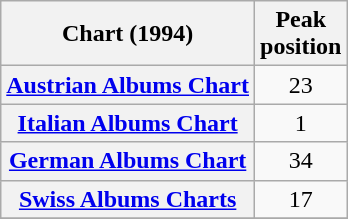<table class="wikitable sortable plainrowheaders">
<tr>
<th align="left">Chart (1994)</th>
<th align="center">Peak<br>position</th>
</tr>
<tr>
<th scope="row"><a href='#'>Austrian Albums Chart</a></th>
<td align="center">23</td>
</tr>
<tr>
<th scope="row"><a href='#'>Italian Albums Chart</a></th>
<td align="center">1</td>
</tr>
<tr>
<th scope="row"><a href='#'>German Albums Chart</a></th>
<td align="center">34</td>
</tr>
<tr>
<th scope="row"><a href='#'>Swiss Albums Charts</a></th>
<td align="center">17</td>
</tr>
<tr>
</tr>
</table>
